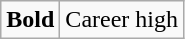<table class="wikitable mw-collapsible">
<tr>
<td><strong>Bold</strong></td>
<td>Career high</td>
</tr>
</table>
